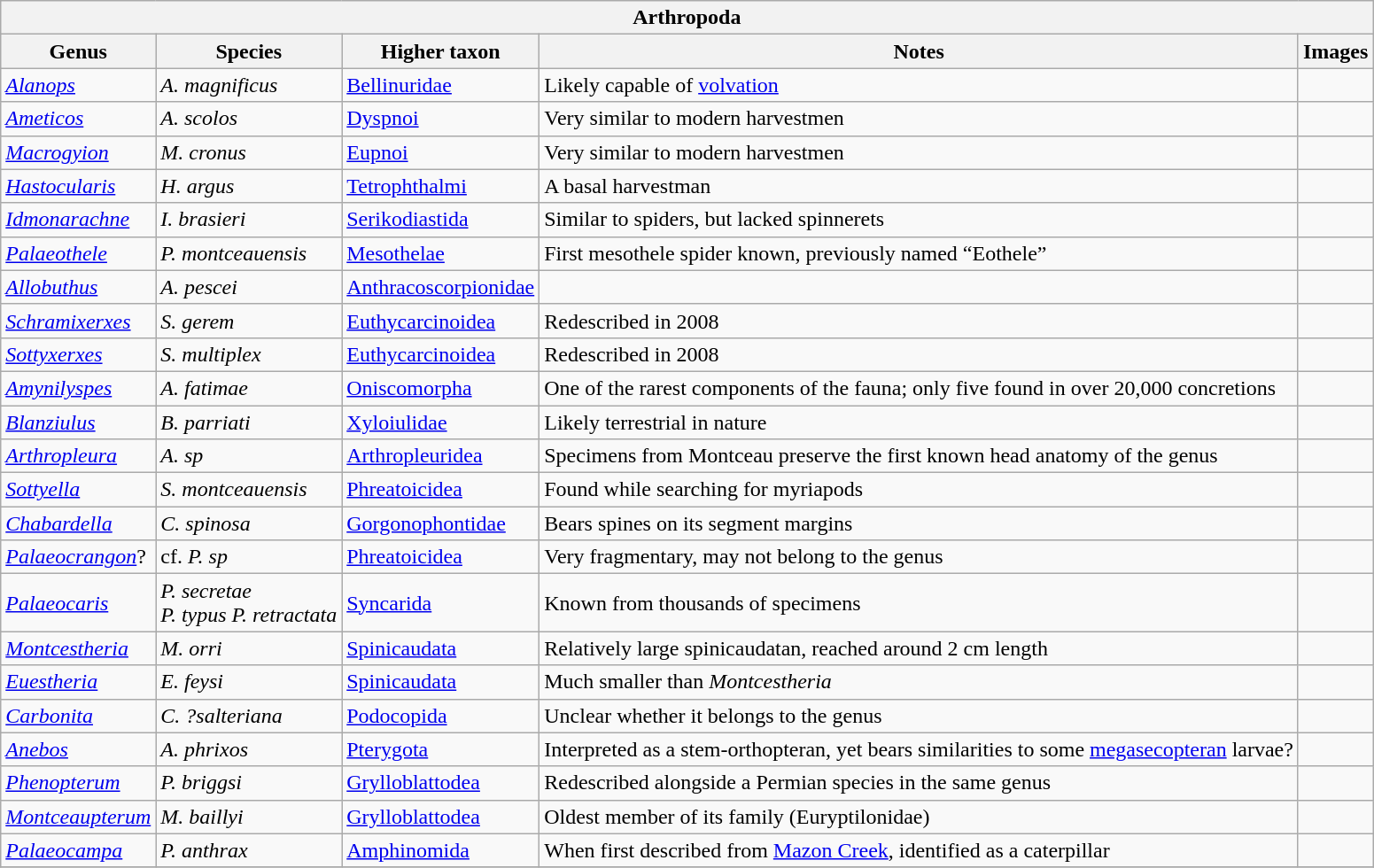<table class="wikitable sortable mw-collapsible">
<tr>
<th colspan="6" align="center">Arthropoda</th>
</tr>
<tr>
<th>Genus</th>
<th>Species</th>
<th>Higher taxon</th>
<th>Notes</th>
<th>Images</th>
</tr>
<tr>
<td><em><a href='#'>Alanops</a></em></td>
<td><em>A. magnificus</em></td>
<td><a href='#'>Bellinuridae</a></td>
<td>Likely capable of <a href='#'>volvation</a></td>
<td></td>
</tr>
<tr>
<td><em><a href='#'>Ameticos</a></em></td>
<td><em>A. scolos</em></td>
<td><a href='#'>Dyspnoi</a></td>
<td>Very similar to modern harvestmen</td>
<td></td>
</tr>
<tr>
<td><em><a href='#'>Macrogyion</a></em></td>
<td><em>M. cronus</em></td>
<td><a href='#'>Eupnoi</a></td>
<td>Very similar to modern harvestmen</td>
<td></td>
</tr>
<tr>
<td><em><a href='#'>Hastocularis</a></em></td>
<td><em>H. argus</em></td>
<td><a href='#'>Tetrophthalmi</a></td>
<td>A basal harvestman</td>
<td></td>
</tr>
<tr>
<td><em><a href='#'>Idmonarachne</a></em></td>
<td><em>I. brasieri</em></td>
<td><a href='#'>Serikodiastida</a></td>
<td>Similar to spiders, but lacked spinnerets</td>
<td></td>
</tr>
<tr>
<td><em><a href='#'>Palaeothele</a></em></td>
<td><em>P. montceauensis</em></td>
<td><a href='#'>Mesothelae</a></td>
<td>First mesothele spider known, previously named “Eothele”</td>
<td></td>
</tr>
<tr>
<td><em><a href='#'>Allobuthus</a></em></td>
<td><em>A. pescei</em></td>
<td><a href='#'>Anthracoscorpionidae</a></td>
<td></td>
<td></td>
</tr>
<tr>
<td><em><a href='#'>Schramixerxes</a></em></td>
<td><em>S. gerem</em></td>
<td><a href='#'>Euthycarcinoidea</a></td>
<td>Redescribed in 2008</td>
<td></td>
</tr>
<tr>
<td><em><a href='#'>Sottyxerxes</a></em></td>
<td><em>S. multiplex</em></td>
<td><a href='#'>Euthycarcinoidea</a></td>
<td>Redescribed in 2008</td>
<td></td>
</tr>
<tr>
<td><em><a href='#'>Amynilyspes</a></em></td>
<td><em>A. fatimae</em></td>
<td><a href='#'>Oniscomorpha</a></td>
<td>One of the rarest components of the fauna; only five found in over 20,000 concretions</td>
<td></td>
</tr>
<tr>
<td><em><a href='#'>Blanziulus</a></em></td>
<td><em>B. parriati</em></td>
<td><a href='#'>Xyloiulidae</a></td>
<td>Likely terrestrial in nature</td>
<td></td>
</tr>
<tr>
<td><em><a href='#'>Arthropleura</a></em></td>
<td><em>A. sp</em></td>
<td><a href='#'>Arthropleuridea</a></td>
<td>Specimens from Montceau preserve the first known head anatomy of the genus</td>
<td><br></td>
</tr>
<tr>
<td><em><a href='#'>Sottyella</a></em></td>
<td><em>S. montceauensis</em></td>
<td><a href='#'>Phreatoicidea</a></td>
<td>Found while searching for myriapods</td>
<td></td>
</tr>
<tr>
<td><em><a href='#'>Chabardella</a></em></td>
<td><em>C. spinosa</em></td>
<td><a href='#'>Gorgonophontidae</a></td>
<td>Bears spines on its segment margins</td>
<td></td>
</tr>
<tr>
<td><em><a href='#'>Palaeocrangon</a></em>?</td>
<td>cf. <em>P. sp</em></td>
<td><a href='#'>Phreatoicidea</a></td>
<td>Very fragmentary, may not belong to the genus</td>
<td></td>
</tr>
<tr>
<td><em><a href='#'>Palaeocaris</a></em></td>
<td><em>P. secretae</em><br><em>P. typus</em>
<em>P. retractata</em></td>
<td><a href='#'>Syncarida</a></td>
<td>Known from thousands of specimens</td>
<td></td>
</tr>
<tr>
<td><em><a href='#'>Montcestheria</a></em></td>
<td><em>M. orri</em></td>
<td><a href='#'>Spinicaudata</a></td>
<td>Relatively large spinicaudatan, reached around 2 cm length</td>
<td></td>
</tr>
<tr>
<td><em><a href='#'>Euestheria</a></em></td>
<td><em>E. feysi</em></td>
<td><a href='#'>Spinicaudata</a></td>
<td>Much smaller than <em>Montcestheria</em></td>
<td></td>
</tr>
<tr>
<td><em><a href='#'>Carbonita</a></em></td>
<td><em>C. ?salteriana</em></td>
<td><a href='#'>Podocopida</a></td>
<td>Unclear whether it belongs to the genus</td>
<td></td>
</tr>
<tr>
<td><em><a href='#'>Anebos</a></em></td>
<td><em>A. phrixos</em></td>
<td><a href='#'>Pterygota</a></td>
<td>Interpreted as a stem-orthopteran, yet bears similarities to some <a href='#'>megasecopteran</a> larvae?</td>
<td></td>
</tr>
<tr>
<td><em><a href='#'>Phenopterum</a></em></td>
<td><em>P. briggsi</em></td>
<td><a href='#'>Grylloblattodea</a></td>
<td>Redescribed alongside a Permian species in the same genus</td>
<td></td>
</tr>
<tr>
<td><em><a href='#'>Montceaupterum</a></em></td>
<td><em>M. baillyi</em></td>
<td><a href='#'>Grylloblattodea</a></td>
<td>Oldest member of its family (Euryptilonidae)</td>
<td></td>
</tr>
<tr>
<td><em><a href='#'>Palaeocampa</a></em></td>
<td><em>P. anthrax</em></td>
<td><a href='#'>Amphinomida</a></td>
<td>When first described from <a href='#'>Mazon Creek</a>, identified as a caterpillar</td>
<td></td>
</tr>
<tr>
</tr>
</table>
